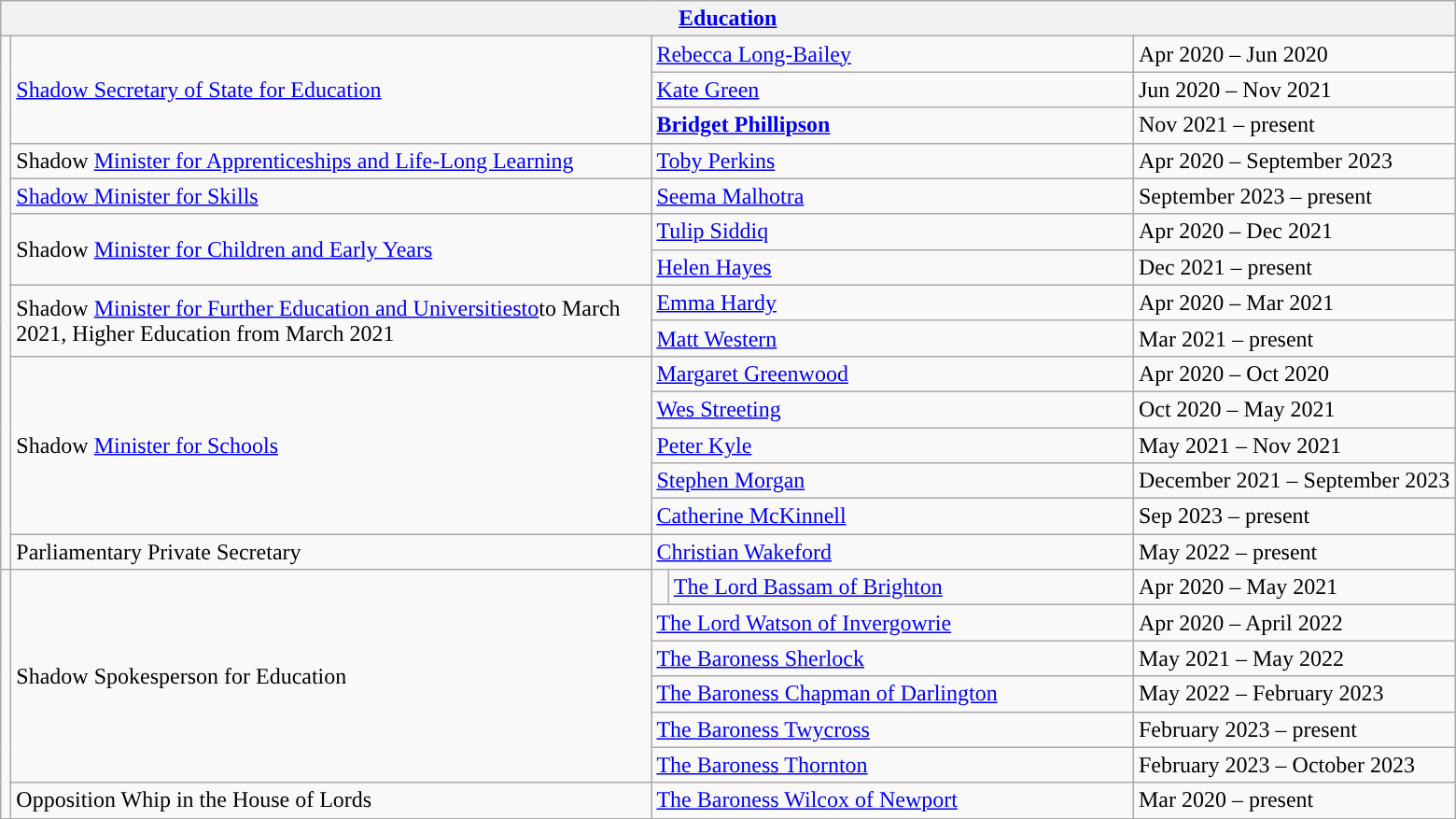<table class="wikitable">
<tr>
<th colspan="5"><a href='#'>Education</a></th>
</tr>
<tr>
<td rowspan="15" style="background: "></td>
<td rowspan="3" style="width: 450px;"><a href='#'>Shadow Secretary of State for Education</a></td>
<td colspan="2" style="width: 337px;"><a href='#'>Rebecca Long-Bailey</a></td>
<td>Apr 2020 – Jun 2020</td>
</tr>
<tr>
<td colspan="2"><a href='#'>Kate Green</a></td>
<td>Jun 2020 – Nov 2021</td>
</tr>
<tr>
<td colspan="2"><strong><a href='#'>Bridget Phillipson</a></strong></td>
<td>Nov 2021 – present</td>
</tr>
<tr>
<td>Shadow <a href='#'>Minister for Apprenticeships and Life-Long Learning</a></td>
<td colspan="2"><a href='#'>Toby Perkins</a></td>
<td>Apr 2020 – September 2023</td>
</tr>
<tr>
<td><a href='#'>Shadow Minister for Skills</a></td>
<td colspan="2"><a href='#'>Seema Malhotra</a></td>
<td>September 2023 – present</td>
</tr>
<tr>
<td rowspan="2">Shadow <a href='#'>Minister for Children and Early Years</a></td>
<td colspan="2"><a href='#'>Tulip Siddiq</a></td>
<td>Apr 2020 – Dec 2021</td>
</tr>
<tr>
<td colspan="2"><a href='#'>Helen Hayes</a></td>
<td>Dec 2021 – present</td>
</tr>
<tr>
<td rowspan="2">Shadow <a href='#'>Minister for Further Education and Universitiesto</a>to March 2021, Higher Education from March 2021</td>
<td colspan="2"><a href='#'>Emma Hardy</a></td>
<td>Apr 2020 – Mar 2021</td>
</tr>
<tr>
<td colspan="2"><a href='#'>Matt Western</a></td>
<td>Mar 2021 – present</td>
</tr>
<tr>
<td rowspan="5">Shadow <a href='#'>Minister for Schools</a></td>
<td colspan="2"><a href='#'>Margaret Greenwood</a></td>
<td>Apr 2020 – Oct 2020</td>
</tr>
<tr>
<td colspan="2"><a href='#'>Wes Streeting</a></td>
<td>Oct 2020 – May 2021</td>
</tr>
<tr>
<td colspan="2"><a href='#'>Peter Kyle</a></td>
<td>May 2021 – Nov 2021</td>
</tr>
<tr>
<td colspan="2"><a href='#'>Stephen Morgan</a></td>
<td>December 2021 – September 2023</td>
</tr>
<tr>
<td colspan="2"><a href='#'>Catherine McKinnell</a></td>
<td>Sep 2023 – present</td>
</tr>
<tr>
<td>Parliamentary Private Secretary</td>
<td colspan="2"><a href='#'>Christian Wakeford</a></td>
<td>May 2022 – present</td>
</tr>
<tr>
<td rowspan="7" style="background: "></td>
<td rowspan="6">Shadow Spokesperson for Education</td>
<td style="background: "></td>
<td><a href='#'>The Lord Bassam of Brighton</a></td>
<td>Apr 2020 – May 2021</td>
</tr>
<tr>
<td colspan="2"><a href='#'>The Lord Watson of Invergowrie</a></td>
<td>Apr 2020 – April 2022</td>
</tr>
<tr>
<td colspan="2"><a href='#'>The Baroness Sherlock</a></td>
<td>May 2021 – May 2022</td>
</tr>
<tr>
<td colspan="2"><a href='#'>The Baroness Chapman of Darlington</a></td>
<td>May 2022 – February 2023</td>
</tr>
<tr>
<td colspan="2"><a href='#'>The Baroness Twycross</a></td>
<td>February 2023 – present</td>
</tr>
<tr>
<td colspan="2"><a href='#'>The Baroness Thornton</a></td>
<td>February 2023 – October 2023</td>
</tr>
<tr>
<td>Opposition Whip in the House of Lords</td>
<td colspan="2"><a href='#'>The Baroness Wilcox of Newport</a></td>
<td>Mar 2020 – present</td>
</tr>
</table>
